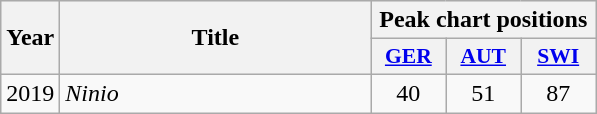<table class="wikitable">
<tr style="background: #eeeeee;">
<th style="width: 20px;" rowspan="2">Year</th>
<th style="width: 200px;" rowspan="2">Title</th>
<th colspan="3">Peak chart positions</th>
</tr>
<tr style="background: #eeeeee;">
<th scope="col" style="width:3em;font-size:90%;"><a href='#'>GER</a><br></th>
<th scope="col" style="width:3em;font-size:90%;"><a href='#'>AUT</a><br></th>
<th scope="col" style="width:3em;font-size:90%;"><a href='#'>SWI</a><br></th>
</tr>
<tr>
<td>2019</td>
<td><em>Ninio</em></td>
<td align="center">40</td>
<td align="center">51</td>
<td align="center">87</td>
</tr>
</table>
